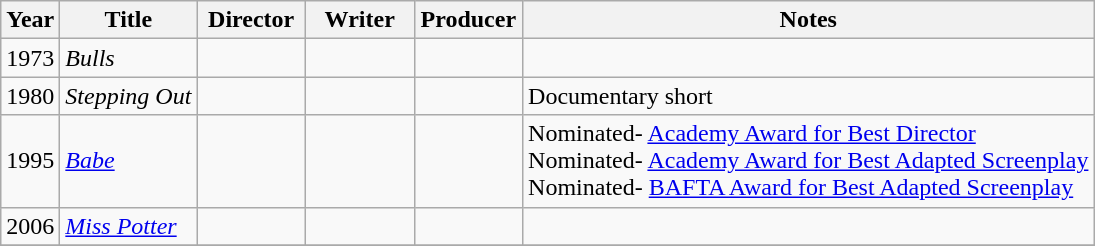<table class="wikitable">
<tr>
<th>Year</th>
<th>Title</th>
<th width=65>Director</th>
<th width=65>Writer</th>
<th width=65>Producer</th>
<th>Notes</th>
</tr>
<tr>
<td>1973</td>
<td><em>Bulls</em></td>
<td></td>
<td></td>
<td></td>
<td></td>
</tr>
<tr>
<td>1980</td>
<td><em>Stepping Out</em></td>
<td></td>
<td></td>
<td></td>
<td>Documentary short</td>
</tr>
<tr>
<td>1995</td>
<td><em><a href='#'>Babe</a></em></td>
<td></td>
<td></td>
<td></td>
<td>Nominated- <a href='#'>Academy Award for Best Director</a><br>Nominated- <a href='#'>Academy Award for Best Adapted Screenplay</a><br>Nominated- <a href='#'>BAFTA Award for Best Adapted Screenplay</a></td>
</tr>
<tr>
<td>2006</td>
<td><em><a href='#'>Miss Potter</a></em></td>
<td></td>
<td></td>
<td></td>
<td></td>
</tr>
<tr>
</tr>
</table>
